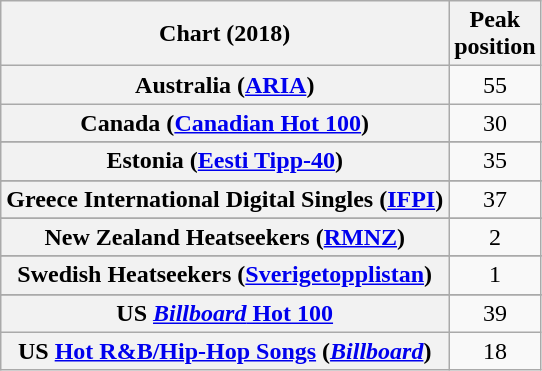<table class="wikitable sortable plainrowheaders" style="text-align:center">
<tr>
<th scope="col">Chart (2018)</th>
<th scope="col">Peak<br>position</th>
</tr>
<tr>
<th scope="row">Australia (<a href='#'>ARIA</a>)</th>
<td>55</td>
</tr>
<tr>
<th scope="row">Canada (<a href='#'>Canadian Hot 100</a>)</th>
<td>30</td>
</tr>
<tr>
</tr>
<tr>
<th scope="row">Estonia (<a href='#'>Eesti Tipp-40</a>)</th>
<td>35</td>
</tr>
<tr>
</tr>
<tr>
<th scope="row">Greece International Digital Singles (<a href='#'>IFPI</a>)</th>
<td>37</td>
</tr>
<tr>
</tr>
<tr>
<th scope="row">New Zealand Heatseekers (<a href='#'>RMNZ</a>)</th>
<td>2</td>
</tr>
<tr>
</tr>
<tr>
</tr>
<tr>
<th scope="row">Swedish Heatseekers (<a href='#'>Sverigetopplistan</a>)</th>
<td>1</td>
</tr>
<tr>
</tr>
<tr>
</tr>
<tr>
</tr>
<tr>
<th scope="row">US <a href='#'><em>Billboard</em> Hot 100</a></th>
<td>39</td>
</tr>
<tr>
<th scope="row">US <a href='#'>Hot R&B/Hip-Hop Songs</a> (<em><a href='#'>Billboard</a></em>)</th>
<td>18</td>
</tr>
</table>
